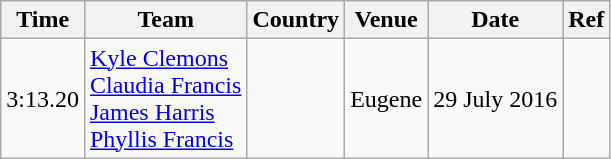<table class="wikitable" border="1">
<tr>
<th>Time</th>
<th>Team</th>
<th>Country</th>
<th>Venue</th>
<th>Date</th>
<th>Ref</th>
</tr>
<tr>
<td>3:13.20</td>
<td><a href='#'>Kyle Clemons</a><br><a href='#'>Claudia Francis</a><br><a href='#'>James Harris</a><br><a href='#'>Phyllis Francis</a></td>
<td></td>
<td>Eugene</td>
<td>29 July 2016</td>
<td></td>
</tr>
</table>
